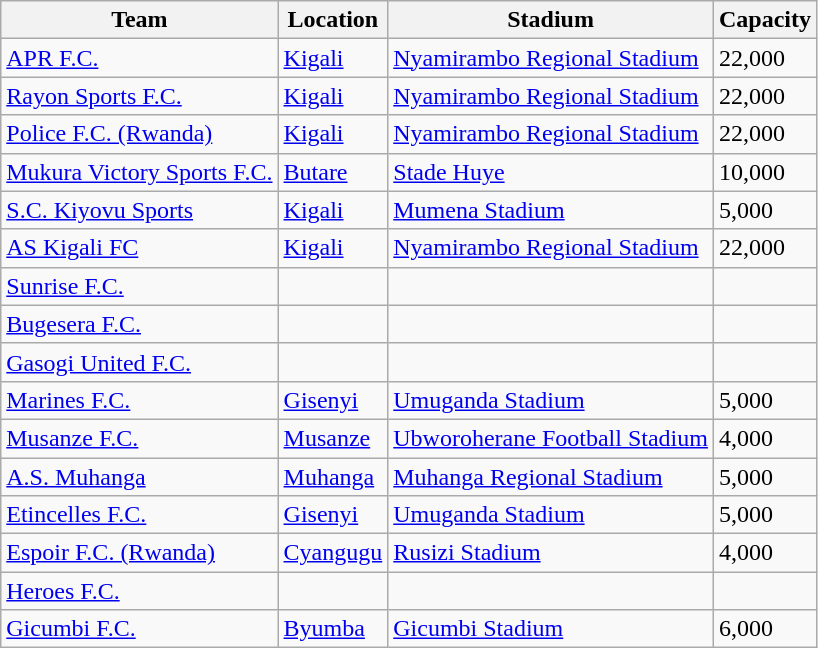<table class="wikitable sortable">
<tr>
<th>Team</th>
<th>Location</th>
<th>Stadium</th>
<th>Capacity</th>
</tr>
<tr>
<td><a href='#'>APR F.C.</a></td>
<td><a href='#'>Kigali</a></td>
<td><a href='#'>Nyamirambo Regional Stadium</a></td>
<td>22,000</td>
</tr>
<tr>
<td><a href='#'>Rayon Sports F.C.</a></td>
<td><a href='#'>Kigali</a></td>
<td><a href='#'>Nyamirambo Regional Stadium</a></td>
<td>22,000</td>
</tr>
<tr>
<td><a href='#'>Police F.C. (Rwanda)</a></td>
<td><a href='#'>Kigali</a></td>
<td><a href='#'>Nyamirambo Regional Stadium</a></td>
<td>22,000</td>
</tr>
<tr>
<td><a href='#'>Mukura Victory Sports F.C.</a></td>
<td><a href='#'>Butare</a></td>
<td><a href='#'>Stade Huye</a></td>
<td>10,000</td>
</tr>
<tr>
<td><a href='#'>S.C. Kiyovu Sports</a></td>
<td><a href='#'>Kigali</a></td>
<td><a href='#'>Mumena Stadium</a></td>
<td>5,000</td>
</tr>
<tr>
<td><a href='#'>AS Kigali FC</a></td>
<td><a href='#'>Kigali</a></td>
<td><a href='#'>Nyamirambo Regional Stadium</a></td>
<td>22,000</td>
</tr>
<tr>
<td><a href='#'>Sunrise F.C.</a></td>
<td></td>
<td></td>
<td></td>
</tr>
<tr>
<td><a href='#'>Bugesera F.C.</a></td>
<td></td>
<td></td>
<td></td>
</tr>
<tr>
<td><a href='#'>Gasogi United F.C.</a></td>
<td></td>
<td></td>
<td></td>
</tr>
<tr>
<td><a href='#'>Marines F.C.</a></td>
<td><a href='#'>Gisenyi</a></td>
<td><a href='#'>Umuganda Stadium</a></td>
<td>5,000</td>
</tr>
<tr>
<td><a href='#'>Musanze F.C.</a></td>
<td><a href='#'>Musanze</a></td>
<td><a href='#'>Ubworoherane Football Stadium</a></td>
<td>4,000</td>
</tr>
<tr>
<td><a href='#'>A.S. Muhanga</a></td>
<td><a href='#'>Muhanga</a></td>
<td><a href='#'>Muhanga Regional Stadium</a></td>
<td>5,000</td>
</tr>
<tr>
<td><a href='#'>Etincelles F.C.</a></td>
<td><a href='#'>Gisenyi</a></td>
<td><a href='#'>Umuganda Stadium</a></td>
<td>5,000</td>
</tr>
<tr>
<td><a href='#'>Espoir F.C. (Rwanda)</a></td>
<td><a href='#'>Cyangugu</a></td>
<td><a href='#'>Rusizi Stadium</a></td>
<td>4,000</td>
</tr>
<tr>
<td><a href='#'>Heroes F.C.</a></td>
<td></td>
<td></td>
<td></td>
</tr>
<tr>
<td><a href='#'>Gicumbi F.C.</a></td>
<td><a href='#'>Byumba</a></td>
<td><a href='#'>Gicumbi Stadium</a></td>
<td>6,000</td>
</tr>
</table>
